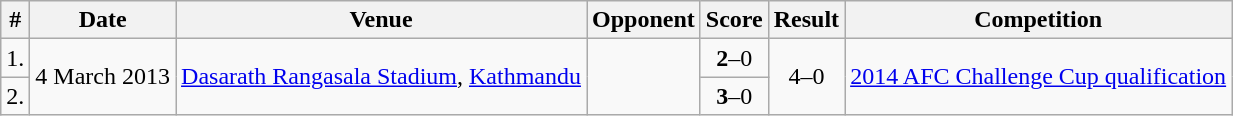<table class="wikitable">
<tr>
<th>#</th>
<th>Date</th>
<th>Venue</th>
<th>Opponent</th>
<th>Score</th>
<th>Result</th>
<th>Competition</th>
</tr>
<tr>
<td>1.</td>
<td rowspan=2>4 March 2013</td>
<td rowspan=2><a href='#'>Dasarath Rangasala Stadium</a>, <a href='#'>Kathmandu</a></td>
<td rowspan=2></td>
<td style="text-align:center;"><strong>2</strong>–0</td>
<td rowspan=2 style="text-align:center;">4–0</td>
<td rowspan=2><a href='#'>2014 AFC Challenge Cup qualification</a></td>
</tr>
<tr>
<td>2.</td>
<td style="text-align:center;"><strong>3</strong>–0</td>
</tr>
</table>
